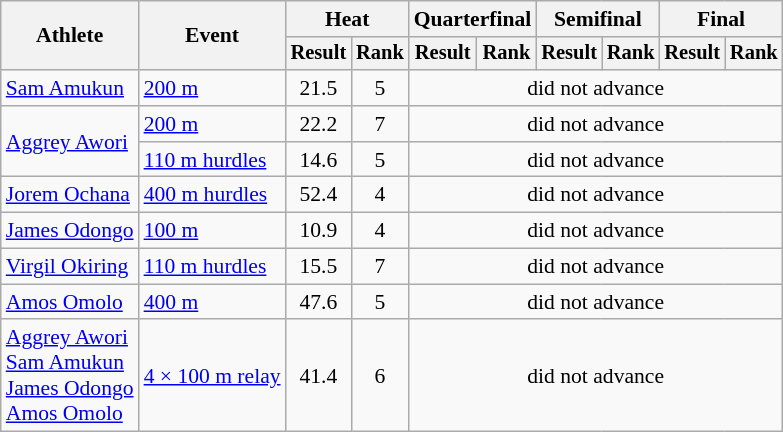<table class="wikitable" style="font-size:90%">
<tr>
<th rowspan="2">Athlete</th>
<th rowspan="2">Event</th>
<th colspan="2">Heat</th>
<th colspan="2">Quarterfinal</th>
<th colspan="2">Semifinal</th>
<th colspan="2">Final</th>
</tr>
<tr style="font-size:95%">
<th>Result</th>
<th>Rank</th>
<th>Result</th>
<th>Rank</th>
<th>Result</th>
<th>Rank</th>
<th>Result</th>
<th>Rank</th>
</tr>
<tr align=center>
<td align=left><a href='#'>Sam Amukun</a></td>
<td align=left><a href='#'>200 m</a></td>
<td>21.5</td>
<td>5</td>
<td colspan=6>did not advance</td>
</tr>
<tr align=center>
<td align=left rowspan=2><a href='#'>Aggrey Awori</a></td>
<td align=left><a href='#'>200 m</a></td>
<td>22.2</td>
<td>7</td>
<td colspan=6>did not advance</td>
</tr>
<tr align=center>
<td align=left><a href='#'>110 m hurdles</a></td>
<td>14.6</td>
<td>5</td>
<td colspan=6>did not advance</td>
</tr>
<tr align=center>
<td align=left><a href='#'>Jorem Ochana</a></td>
<td align=left><a href='#'>400 m hurdles</a></td>
<td>52.4</td>
<td>4</td>
<td colspan=6>did not advance</td>
</tr>
<tr align=center>
<td align=left><a href='#'>James Odongo</a></td>
<td align=left><a href='#'>100 m</a></td>
<td>10.9</td>
<td>4</td>
<td colspan=6>did not advance</td>
</tr>
<tr align=center>
<td align=left><a href='#'>Virgil Okiring</a></td>
<td align=left><a href='#'>110 m hurdles</a></td>
<td>15.5</td>
<td>7</td>
<td colspan=6>did not advance</td>
</tr>
<tr align=center>
<td align=left><a href='#'>Amos Omolo</a></td>
<td align=left><a href='#'>400 m</a></td>
<td>47.6</td>
<td>5</td>
<td colspan=6>did not advance</td>
</tr>
<tr align=center>
<td align=left><a href='#'>Aggrey Awori</a><br><a href='#'>Sam Amukun</a><br><a href='#'>James Odongo</a><br><a href='#'>Amos Omolo</a></td>
<td align=left><a href='#'>4 × 100 m relay</a></td>
<td>41.4</td>
<td>6</td>
<td colspan=6>did not advance</td>
</tr>
</table>
